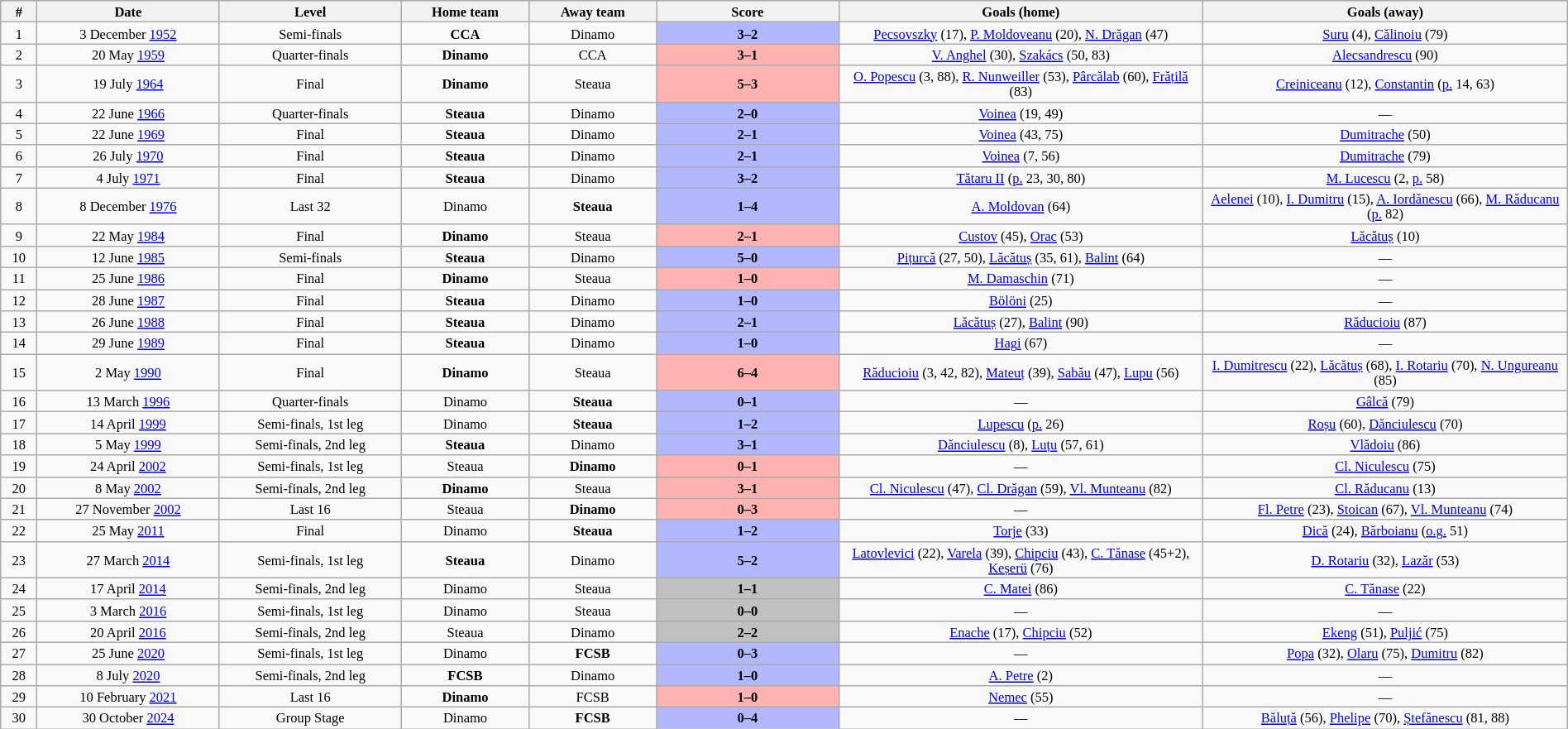<table class="wikitable" style="width:100%; margin:0 left; font-size: 11px">
<tr>
<th width=2%>#</th>
<th class="unsortable" width=10%>Date</th>
<th width=10%>Level</th>
<th width=7%>Home team</th>
<th width=7%>Away team</th>
<th width=10%>Score</th>
<th width=20%>Goals (home)</th>
<th width=20%>Goals (away)</th>
</tr>
<tr style="text-align:center;">
<td>1</td>
<td>3 December <a href='#'>1952</a></td>
<td>Semi-finals</td>
<td><strong>CCA</strong></td>
<td>Dinamo</td>
<td bgcolor=#b2b8ff><strong>3–2</strong></td>
<td><a href='#'>Pecsovszky</a> (17), <a href='#'>P. Moldoveanu</a> (20), <a href='#'>N. Drăgan</a> (47)</td>
<td><a href='#'>Suru</a> (4), <a href='#'>Călinoiu</a> (79)</td>
</tr>
<tr style="text-align:center;">
<td>2</td>
<td>20 May <a href='#'>1959</a></td>
<td>Quarter-finals</td>
<td><strong>Dinamo</strong></td>
<td>CCA</td>
<td bgcolor=#ffb2b2><strong>3–1</strong></td>
<td><a href='#'>V. Anghel</a> (30), <a href='#'>Szakács</a> (50, 83)</td>
<td><a href='#'>Alecsandrescu</a> (90)</td>
</tr>
<tr style="text-align:center;">
<td>3</td>
<td>19 July <a href='#'>1964</a></td>
<td>Final</td>
<td><strong>Dinamo</strong></td>
<td>Steaua</td>
<td bgcolor=#ffb2b2><strong>5–3</strong></td>
<td><a href='#'>O. Popescu</a> (3, 88), <a href='#'>R. Nunweiller</a> (53), <a href='#'>Pârcălab</a> (60), <a href='#'>Frățilă</a> (83)</td>
<td><a href='#'>Creiniceanu</a> (12), <a href='#'>Constantin</a> (<a href='#'>p.</a> 14, 63)</td>
</tr>
<tr style="text-align:center;">
<td>4</td>
<td>22 June <a href='#'>1966</a></td>
<td>Quarter-finals</td>
<td><strong>Steaua</strong></td>
<td>Dinamo</td>
<td bgcolor=#b2b8ff><strong>2–0</strong></td>
<td><a href='#'>Voinea</a> (19, 49)</td>
<td>—</td>
</tr>
<tr style="text-align:center;">
<td>5</td>
<td>22 June <a href='#'>1969</a></td>
<td>Final</td>
<td><strong>Steaua</strong></td>
<td>Dinamo</td>
<td bgcolor=#b2b8ff><strong>2–1</strong></td>
<td><a href='#'>Voinea</a> (43, 75)</td>
<td><a href='#'>Dumitrache</a> (50)</td>
</tr>
<tr style="text-align:center;">
<td>6</td>
<td>26 July <a href='#'>1970</a></td>
<td>Final</td>
<td><strong>Steaua</strong></td>
<td>Dinamo</td>
<td bgcolor=#b2b8ff><strong>2–1</strong></td>
<td><a href='#'>Voinea</a> (7, 56)</td>
<td><a href='#'>Dumitrache</a> (79)</td>
</tr>
<tr style="text-align:center;">
<td>7</td>
<td>4 July <a href='#'>1971</a></td>
<td>Final</td>
<td><strong>Steaua</strong></td>
<td>Dinamo</td>
<td bgcolor=#b2b8ff><strong>3–2</strong></td>
<td><a href='#'>Tătaru II</a> (<a href='#'>p.</a> 23, 30, 80)</td>
<td><a href='#'>M. Lucescu</a> (2, <a href='#'>p.</a> 58)</td>
</tr>
<tr style="text-align:center;">
<td>8</td>
<td>8 December <a href='#'>1976</a></td>
<td>Last 32</td>
<td>Dinamo</td>
<td><strong>Steaua</strong></td>
<td bgcolor=#b2b8ff><strong>1–4</strong></td>
<td><a href='#'>A. Moldovan</a> (64)</td>
<td><a href='#'>Aelenei</a> (10), <a href='#'>I. Dumitru</a> (15), <a href='#'>A. Iordănescu</a> (66), <a href='#'>M. Răducanu</a> (<a href='#'>p.</a> 82)</td>
</tr>
<tr style="text-align:center;">
<td>9</td>
<td>22 May <a href='#'>1984</a></td>
<td>Final</td>
<td><strong>Dinamo</strong></td>
<td>Steaua</td>
<td bgcolor=#ffb2b2><strong>2–1</strong></td>
<td><a href='#'>Custov</a> (45), <a href='#'>Orac</a> (53)</td>
<td><a href='#'>Lăcătuș</a> (10)</td>
</tr>
<tr style="text-align:center;">
<td>10</td>
<td>12 June <a href='#'>1985</a></td>
<td>Semi-finals</td>
<td><strong>Steaua</strong></td>
<td>Dinamo</td>
<td bgcolor=#b2b8ff><strong>5–0</strong></td>
<td><a href='#'>Pițurcă</a> (27, 50), <a href='#'>Lăcătuș</a> (35, 61), <a href='#'>Balint</a> (64)</td>
<td>—</td>
</tr>
<tr style="text-align:center;">
<td>11</td>
<td>25 June <a href='#'>1986</a></td>
<td>Final</td>
<td><strong>Dinamo</strong></td>
<td>Steaua</td>
<td bgcolor=#ffb2b2><strong>1–0</strong></td>
<td><a href='#'>M. Damaschin</a> (71)</td>
<td>—</td>
</tr>
<tr style="text-align:center;">
<td>12</td>
<td>28 June <a href='#'>1987</a></td>
<td>Final</td>
<td><strong>Steaua</strong></td>
<td>Dinamo</td>
<td bgcolor=#b2b8ff><strong>1–0</strong></td>
<td><a href='#'>Bölöni</a> (25)</td>
<td>—</td>
</tr>
<tr style="text-align:center;">
<td>13</td>
<td>26 June <a href='#'>1988</a></td>
<td>Final</td>
<td><strong>Steaua</strong></td>
<td>Dinamo</td>
<td bgcolor=#b2b8ff><strong>2–1</strong></td>
<td><a href='#'>Lăcătuș</a> (27), <a href='#'>Balint</a> (90)</td>
<td><a href='#'>Răducioiu</a> (87)</td>
</tr>
<tr style="text-align:center;">
<td>14</td>
<td>29 June <a href='#'>1989</a></td>
<td>Final</td>
<td><strong>Steaua</strong></td>
<td>Dinamo</td>
<td bgcolor=#b2b8ff><strong>1–0</strong></td>
<td><a href='#'>Hagi</a> (67)</td>
<td>—</td>
</tr>
<tr style="text-align:center;">
<td>15</td>
<td>2 May <a href='#'>1990</a></td>
<td>Final</td>
<td><strong>Dinamo</strong></td>
<td>Steaua</td>
<td bgcolor=#ffb2b2><strong>6–4</strong></td>
<td><a href='#'>Răducioiu</a> (3, 42, 82), <a href='#'>Mateuț</a> (39), <a href='#'>Sabău</a> (47), <a href='#'>Lupu</a> (56)</td>
<td><a href='#'>I. Dumitrescu</a> (22), <a href='#'>Lăcătuș</a> (68), <a href='#'>I. Rotariu</a> (70), <a href='#'>N. Ungureanu</a> (85)</td>
</tr>
<tr style="text-align:center;">
<td>16</td>
<td>13 March <a href='#'>1996</a></td>
<td>Quarter-finals</td>
<td>Dinamo</td>
<td><strong>Steaua</strong></td>
<td bgcolor=#b2b8ff><strong>0–1</strong></td>
<td>—</td>
<td><a href='#'>Gâlcă</a> (79)</td>
</tr>
<tr style="text-align:center;">
<td>17</td>
<td>14 April <a href='#'>1999</a></td>
<td>Semi-finals, 1st leg</td>
<td>Dinamo</td>
<td><strong>Steaua</strong></td>
<td bgcolor=#b2b8ff><strong>1–2</strong></td>
<td><a href='#'>Lupescu</a> (<a href='#'>p.</a> 26)</td>
<td><a href='#'>Roșu</a> (60), <a href='#'>Dănciulescu</a> (70)</td>
</tr>
<tr style="text-align:center;">
<td>18</td>
<td>5 May <a href='#'>1999</a></td>
<td>Semi-finals, 2nd leg</td>
<td><strong>Steaua</strong></td>
<td>Dinamo</td>
<td bgcolor=#b2b8ff><strong>3–1</strong></td>
<td><a href='#'>Dănciulescu</a> (8), <a href='#'>Luțu</a> (57, 61)</td>
<td><a href='#'>Vlădoiu</a> (86)</td>
</tr>
<tr style="text-align:center;">
<td>19</td>
<td>24 April <a href='#'>2002</a></td>
<td>Semi-finals, 1st leg</td>
<td>Steaua</td>
<td><strong>Dinamo</strong></td>
<td bgcolor=#ffb2b2><strong>0–1</strong></td>
<td>—</td>
<td><a href='#'>Cl. Niculescu</a> (75)</td>
</tr>
<tr style="text-align:center;">
<td>20</td>
<td>8 May <a href='#'>2002</a></td>
<td>Semi-finals, 2nd leg</td>
<td><strong>Dinamo</strong></td>
<td>Steaua</td>
<td bgcolor=#ffb2b2><strong>3–1</strong></td>
<td><a href='#'>Cl. Niculescu</a> (47), <a href='#'>Cl. Drăgan</a> (59), <a href='#'>Vl. Munteanu</a> (82)</td>
<td><a href='#'>Cl. Răducanu</a> (13)</td>
</tr>
<tr style="text-align:center;">
<td>21</td>
<td>27 November <a href='#'>2002</a></td>
<td>Last 16</td>
<td>Steaua</td>
<td><strong>Dinamo</strong></td>
<td bgcolor=#ffb2b2><strong>0–3</strong></td>
<td>—</td>
<td><a href='#'>Fl. Petre</a> (23), <a href='#'>Stoican</a> (67), <a href='#'>Vl. Munteanu</a> (74)</td>
</tr>
<tr style="text-align:center;">
<td>22</td>
<td>25 May <a href='#'>2011</a></td>
<td>Final</td>
<td>Dinamo</td>
<td><strong>Steaua</strong></td>
<td bgcolor=#b2b8ff><strong>1–2</strong></td>
<td><a href='#'>Torje</a> (33)</td>
<td><a href='#'>Dică</a> (24), <a href='#'>Bărboianu</a> (<a href='#'>o.g.</a> 51)</td>
</tr>
<tr style="text-align:center;">
<td>23</td>
<td>27 March <a href='#'>2014</a></td>
<td>Semi-finals, 1st leg</td>
<td><strong>Steaua</strong></td>
<td>Dinamo</td>
<td bgcolor=#b2b8ff><strong>5–2</strong></td>
<td><a href='#'>Latovlevici</a> (22), <a href='#'>Varela</a> (39), <a href='#'>Chipciu</a> (43), <a href='#'>C. Tănase</a> (45+2), <a href='#'>Keșerü</a> (76)</td>
<td><a href='#'>D. Rotariu</a> (32), <a href='#'>Lazăr</a> (53)</td>
</tr>
<tr style="text-align:center;">
<td>24</td>
<td>17 April <a href='#'>2014</a></td>
<td>Semi-finals, 2nd leg</td>
<td>Dinamo</td>
<td>Steaua</td>
<td bgcolor=#c0c0c0><strong>1–1</strong></td>
<td><a href='#'>C. Matei</a> (86)</td>
<td><a href='#'>C. Tănase</a> (22)</td>
</tr>
<tr style="text-align:center;">
<td>25</td>
<td>3 March <a href='#'>2016</a></td>
<td>Semi-finals, 1st leg</td>
<td>Dinamo</td>
<td>Steaua</td>
<td bgcolor=#c0c0c0><strong>0–0</strong></td>
<td>—</td>
<td>—</td>
</tr>
<tr style="text-align:center;">
<td>26</td>
<td>20 April <a href='#'>2016</a></td>
<td>Semi-finals, 2nd leg</td>
<td>Steaua</td>
<td>Dinamo</td>
<td bgcolor=#c0c0c0><strong>2–2</strong></td>
<td><a href='#'>Enache</a> (17), <a href='#'>Chipciu</a> (52)</td>
<td><a href='#'>Ekeng</a> (51), <a href='#'>Puljić</a> (75)</td>
</tr>
<tr style="text-align:center;">
<td>27</td>
<td>25 June <a href='#'>2020</a></td>
<td>Semi-finals, 1st leg</td>
<td>Dinamo</td>
<td><strong>FCSB</strong></td>
<td bgcolor=#b2b8ff><strong>0–3</strong></td>
<td>—</td>
<td><a href='#'>Popa</a> (32), <a href='#'>Olaru</a> (75), <a href='#'>Dumitru</a> (82)</td>
</tr>
<tr style="text-align:center;">
<td>28</td>
<td>8 July <a href='#'>2020</a></td>
<td>Semi-finals, 2nd leg</td>
<td><strong>FCSB</strong></td>
<td>Dinamo</td>
<td bgcolor=#b2b8ff><strong>1–0</strong></td>
<td><a href='#'>A. Petre</a> (2)</td>
<td>—</td>
</tr>
<tr style="text-align:center;">
<td>29</td>
<td>10 February <a href='#'>2021</a></td>
<td>Last 16</td>
<td><strong>Dinamo</strong></td>
<td>FCSB</td>
<td bgcolor=#ffb2b2><strong>1–0</strong></td>
<td><a href='#'>Nemec</a> (55)</td>
<td>—</td>
</tr>
<tr style="text-align:center;">
<td>30</td>
<td>30 October <a href='#'>2024</a></td>
<td>Group Stage</td>
<td>Dinamo</td>
<td><strong>FCSB</strong></td>
<td bgcolor=#b2b8ff><strong>0–4</strong></td>
<td>—</td>
<td><a href='#'>Băluță</a> (56), <a href='#'>Phelipe</a> (70), <a href='#'>Ștefănescu</a> (81, 88)</td>
</tr>
</table>
